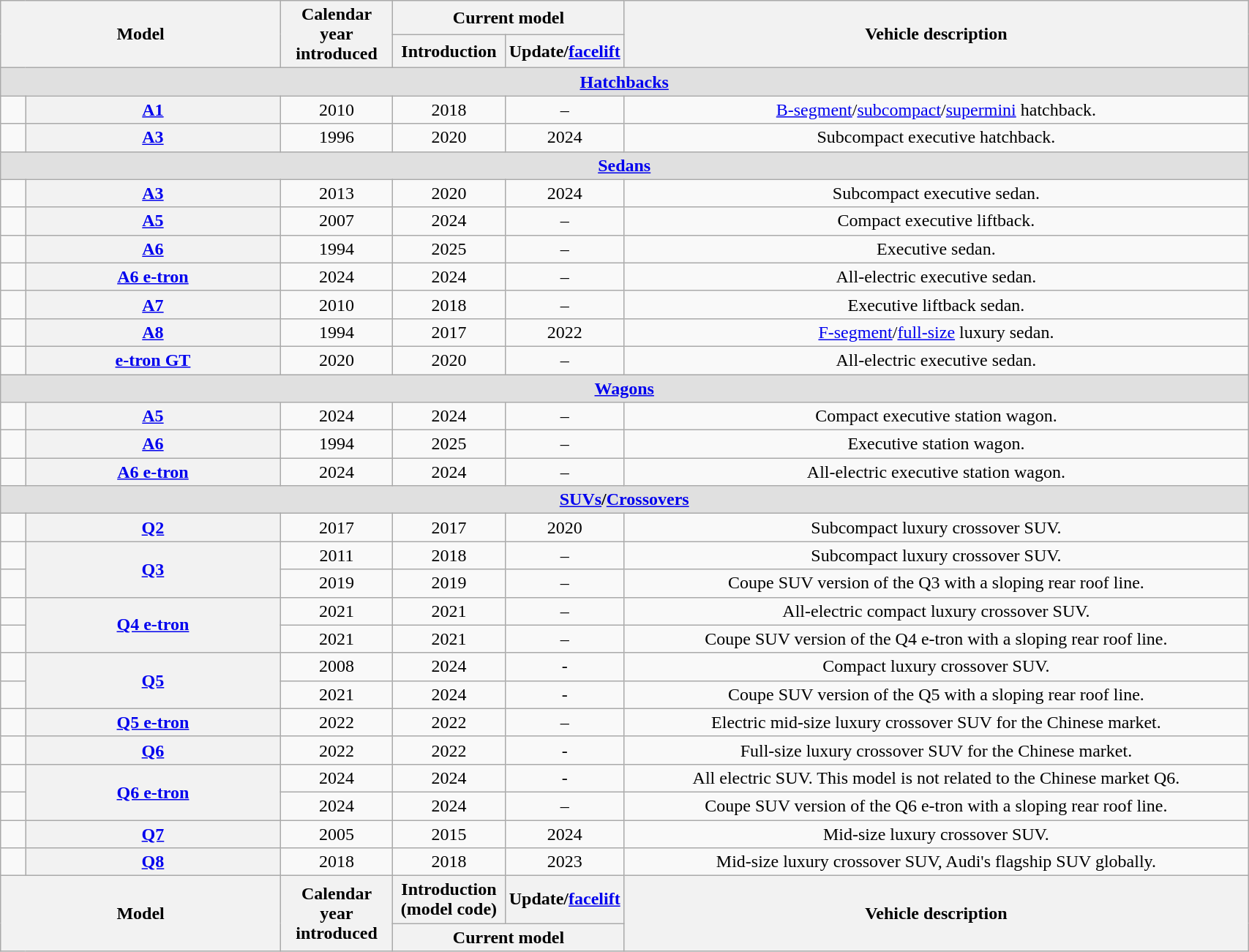<table class="wikitable" style="text-align: center; width: 90%">
<tr>
<th colspan="2" rowspan="2">Model</th>
<th rowspan="2" width="9%">Calendar year<br>introduced</th>
<th scope="col" colspan=2>Current model</th>
<th rowspan="2" width="50%" cellpadding="32px">Vehicle description</th>
</tr>
<tr>
<th width="9%">Introduction</th>
<th width="9%">Update/<a href='#'>facelift</a></th>
</tr>
<tr>
<td style="background-color:#e0e0e0;" colspan=6><strong><a href='#'>Hatchbacks</a></strong></td>
</tr>
<tr>
<td></td>
<th><a href='#'>A1</a></th>
<td>2010</td>
<td>2018</td>
<td>–</td>
<td><a href='#'>B-segment</a>/<a href='#'>subcompact</a>/<a href='#'>supermini</a> hatchback.</td>
</tr>
<tr>
<td></td>
<th><a href='#'>A3</a></th>
<td>1996</td>
<td>2020</td>
<td>2024</td>
<td>Subcompact executive hatchback.</td>
</tr>
<tr>
<td style="background-color:#e0e0e0;" colspan=6><strong><a href='#'>Sedans</a></strong></td>
</tr>
<tr>
<td></td>
<th><a href='#'>A3</a></th>
<td>2013</td>
<td>2020</td>
<td>2024</td>
<td>Subcompact executive sedan.</td>
</tr>
<tr>
<td></td>
<th><a href='#'>A5</a></th>
<td>2007</td>
<td>2024</td>
<td>–</td>
<td>Compact executive liftback.</td>
</tr>
<tr>
<td></td>
<th><a href='#'>A6</a></th>
<td>1994</td>
<td>2025</td>
<td>–</td>
<td>Executive sedan.</td>
</tr>
<tr>
<td></td>
<th><a href='#'>A6 e-tron</a></th>
<td>2024</td>
<td>2024</td>
<td>–</td>
<td>All-electric executive sedan.</td>
</tr>
<tr>
<td></td>
<th><a href='#'>A7</a></th>
<td>2010</td>
<td>2018</td>
<td>–</td>
<td>Executive liftback sedan.</td>
</tr>
<tr>
<td></td>
<th><a href='#'>A8</a></th>
<td>1994</td>
<td>2017</td>
<td>2022</td>
<td><a href='#'>F-segment</a>/<a href='#'>full-size</a> luxury sedan.</td>
</tr>
<tr>
<td></td>
<th><a href='#'>e-tron GT</a></th>
<td>2020</td>
<td>2020</td>
<td>–</td>
<td>All-electric executive sedan.</td>
</tr>
<tr>
<td style="background-color:#e0e0e0;" colspan=6><strong><a href='#'>Wagons</a></strong></td>
</tr>
<tr>
<td></td>
<th><a href='#'>A5</a></th>
<td>2024</td>
<td>2024</td>
<td>–</td>
<td>Compact executive station wagon.</td>
</tr>
<tr>
<td></td>
<th><a href='#'>A6</a></th>
<td>1994</td>
<td>2025</td>
<td>–</td>
<td>Executive station wagon.</td>
</tr>
<tr>
<td></td>
<th><a href='#'>A6 e-tron</a></th>
<td>2024</td>
<td>2024</td>
<td>–</td>
<td>All-electric executive station wagon.</td>
</tr>
<tr>
<td style="background-color:#e0e0e0;" colspan=6><strong><a href='#'>SUVs</a>/<a href='#'>Crossovers</a></strong></td>
</tr>
<tr>
<td></td>
<th><a href='#'>Q2</a></th>
<td>2017</td>
<td>2017</td>
<td>2020</td>
<td>Subcompact luxury crossover SUV.</td>
</tr>
<tr>
<td></td>
<th rowspan="2"><a href='#'>Q3</a></th>
<td>2011</td>
<td>2018</td>
<td>–</td>
<td>Subcompact luxury crossover SUV.</td>
</tr>
<tr>
<td></td>
<td>2019</td>
<td>2019</td>
<td>–</td>
<td>Coupe SUV version of the Q3 with a sloping rear roof line.</td>
</tr>
<tr>
<td></td>
<th rowspan="2"><a href='#'>Q4 e-tron</a></th>
<td>2021</td>
<td>2021</td>
<td>–</td>
<td>All-electric compact luxury crossover SUV.</td>
</tr>
<tr>
<td></td>
<td>2021</td>
<td>2021</td>
<td>–</td>
<td>Coupe SUV version of the Q4 e-tron with a sloping rear roof line.</td>
</tr>
<tr>
<td></td>
<th rowspan="2"><a href='#'>Q5</a></th>
<td>2008</td>
<td>2024</td>
<td>-</td>
<td>Compact luxury crossover SUV.</td>
</tr>
<tr>
<td></td>
<td>2021</td>
<td>2024</td>
<td>-</td>
<td>Coupe SUV version of the Q5 with a sloping rear roof line.</td>
</tr>
<tr>
<td></td>
<th><a href='#'>Q5 e-tron</a></th>
<td>2022</td>
<td>2022</td>
<td>–</td>
<td>Electric mid-size luxury crossover SUV for the Chinese market.</td>
</tr>
<tr>
<td></td>
<th><a href='#'>Q6</a></th>
<td>2022</td>
<td>2022</td>
<td>-</td>
<td>Full-size luxury crossover SUV for the Chinese market.</td>
</tr>
<tr>
<td></td>
<th rowspan="2"><a href='#'>Q6 e-tron</a></th>
<td>2024</td>
<td>2024</td>
<td>-</td>
<td>All electric SUV. This model is not related to the Chinese market Q6.</td>
</tr>
<tr>
<td></td>
<td>2024</td>
<td>2024</td>
<td>–</td>
<td>Coupe SUV version of the Q6 e-tron with a sloping rear roof line.</td>
</tr>
<tr>
<td></td>
<th><a href='#'>Q7</a></th>
<td>2005</td>
<td>2015</td>
<td>2024</td>
<td>Mid-size luxury crossover SUV.</td>
</tr>
<tr>
<td></td>
<th><a href='#'>Q8</a></th>
<td>2018</td>
<td>2018</td>
<td>2023</td>
<td>Mid-size luxury crossover SUV, Audi's flagship SUV globally.</td>
</tr>
<tr>
<th colspan="2" rowspan="2">Model</th>
<th rowspan="2">Calendar year<br>introduced</th>
<th>Introduction (model code)</th>
<th>Update/<a href='#'>facelift</a></th>
<th rowspan="2">Vehicle description</th>
</tr>
<tr>
<th colspan="2">Current model</th>
</tr>
</table>
